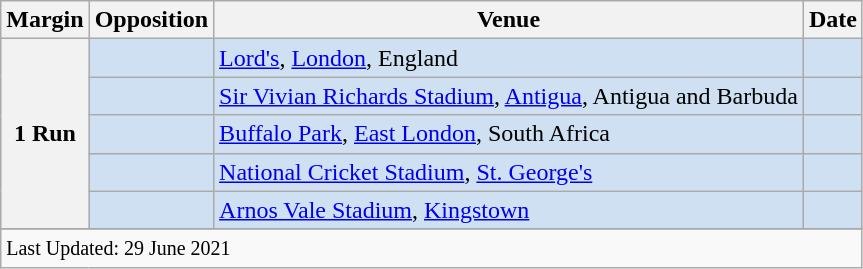<table class="wikitable plainrowheaders sortable">
<tr>
<th scope=col>Margin</th>
<th scope=col>Opposition</th>
<th scope=col>Venue</th>
<th scope=col>Date</th>
</tr>
<tr bgcolor=#cee0f2>
<th scope=row style=text-align:center rowspan=5><strong>1 Run</strong></th>
<td></td>
<td><a href='#'>Lord's</a>, <a href='#'>London</a>, England</td>
<td> </td>
</tr>
<tr bgcolor=#cee0f2>
<td></td>
<td><a href='#'>Sir Vivian Richards Stadium</a>, <a href='#'>Antigua</a>, Antigua and Barbuda</td>
<td></td>
</tr>
<tr bgcolor=#cee0f2>
<td></td>
<td><a href='#'>Buffalo Park</a>, <a href='#'>East London</a>, South Africa</td>
<td></td>
</tr>
<tr bgcolor=#cee0f2>
<td></td>
<td><a href='#'>National Cricket Stadium</a>, <a href='#'>St. George's</a></td>
<td></td>
</tr>
<tr bgcolor=#cee0f2>
<td></td>
<td><a href='#'>Arnos Vale Stadium</a>, <a href='#'>Kingstown</a></td>
<td></td>
</tr>
<tr>
</tr>
<tr class=sortbottom>
<td colspan="4"><small>Last Updated: 29 June 2021</small></td>
</tr>
</table>
